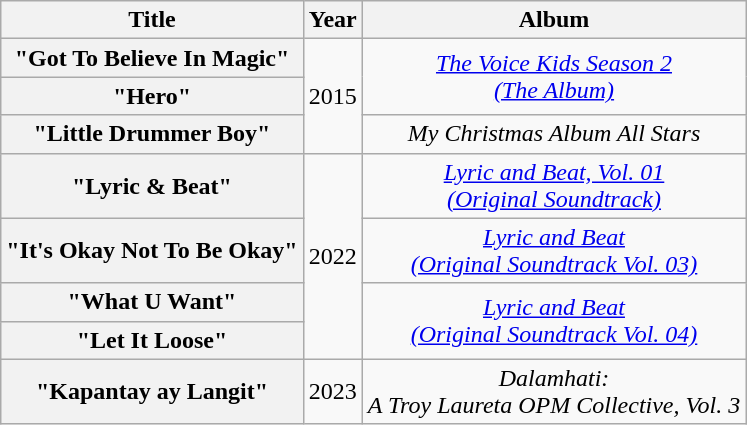<table class="wikitable plainrowheaders" style="text-align:center;">
<tr>
<th>Title</th>
<th>Year</th>
<th>Album</th>
</tr>
<tr>
<th scope="row">"Got To Believe In Magic"</th>
<td rowspan="3">2015</td>
<td rowspan="2"><em><a href='#'>The Voice Kids Season 2<br>(The Album)</a></em></td>
</tr>
<tr>
<th scope="row">"Hero"</th>
</tr>
<tr>
<th scope="row">"Little Drummer Boy"</th>
<td><em>My Christmas Album All Stars</em></td>
</tr>
<tr>
<th scope="row">"Lyric & Beat"<br></th>
<td rowspan="4">2022</td>
<td><em><a href='#'>Lyric and Beat, Vol. 01 <br>(Original Soundtrack)</a></em></td>
</tr>
<tr>
<th scope="row">"It's Okay Not To Be Okay"</th>
<td><em><a href='#'>Lyric and Beat <br>(Original Soundtrack Vol. 03)</a></em></td>
</tr>
<tr>
<th scope="row">"What U Want"</th>
<td rowspan="2"><em><a href='#'>Lyric and Beat <br>(Original Soundtrack Vol. 04)</a></em></td>
</tr>
<tr>
<th scope="row">"Let It Loose"</th>
</tr>
<tr>
<th scope="row">"Kapantay ay Langit"<br></th>
<td>2023</td>
<td><em>Dalamhati:<br>A Troy Laureta OPM Collective, Vol. 3</em></td>
</tr>
</table>
